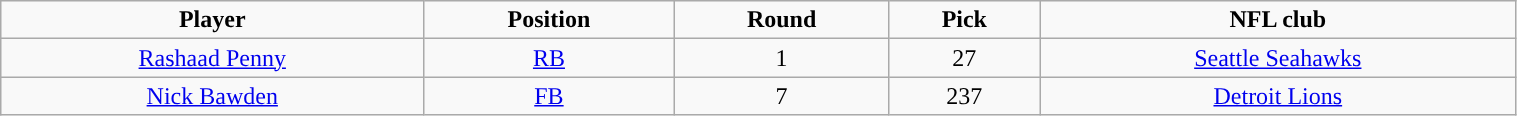<table class="wikitable" width="80%">
<tr align="center">
<td><strong>Player</strong></td>
<td><strong>Position</strong></td>
<td><strong>Round</strong></td>
<td><strong>Pick</strong></td>
<td><strong>NFL club</strong></td>
</tr>
<tr align="center" bgcolor="">
<td><a href='#'>Rashaad Penny</a></td>
<td><a href='#'>RB</a></td>
<td>1</td>
<td>27</td>
<td><a href='#'>Seattle Seahawks</a></td>
</tr>
<tr align="center" bgcolor="">
<td><a href='#'>Nick Bawden</a></td>
<td><a href='#'>FB</a></td>
<td>7</td>
<td>237</td>
<td><a href='#'>Detroit Lions</a></td>
</tr>
</table>
